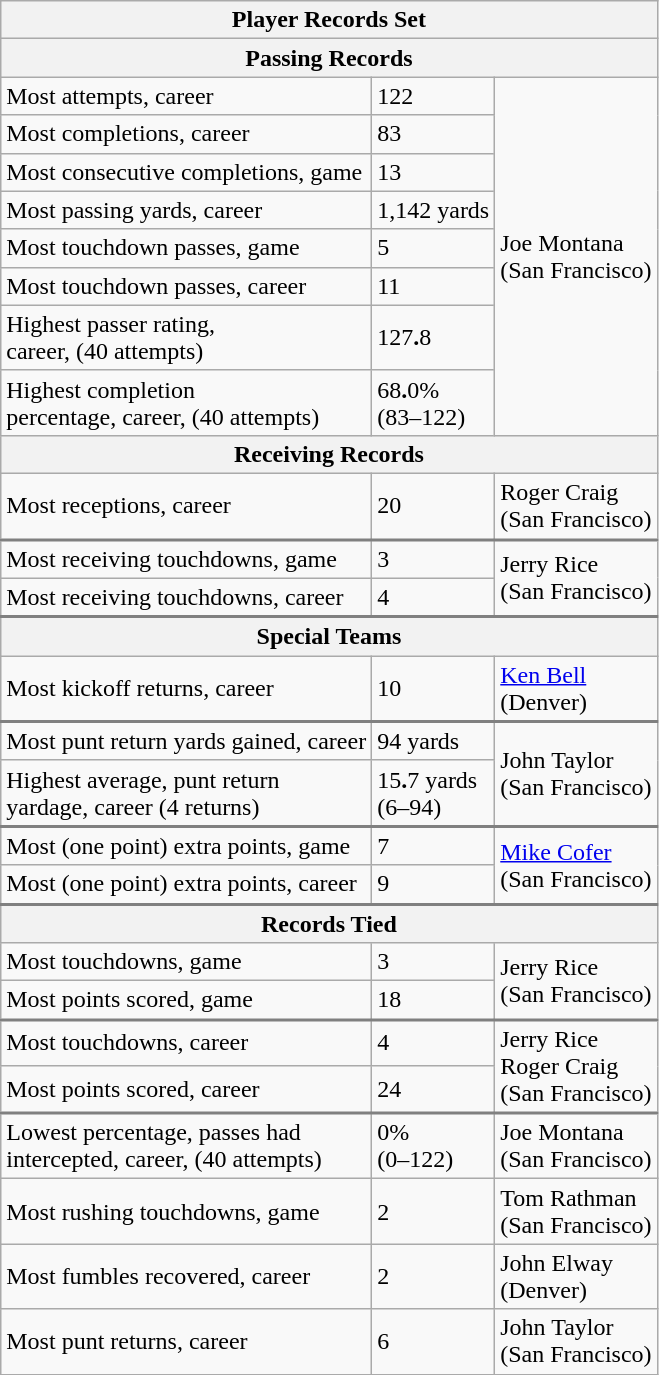<table class="wikitable">
<tr>
<th colspan=3>Player Records Set</th>
</tr>
<tr>
<th colspan=3>Passing Records</th>
</tr>
<tr>
<td>Most attempts, career</td>
<td>122</td>
<td rowspan=8>Joe Montana<br>(San Francisco)</td>
</tr>
<tr>
<td>Most completions, career</td>
<td>83</td>
</tr>
<tr>
<td>Most consecutive completions, game</td>
<td>13</td>
</tr>
<tr>
<td>Most passing yards, career</td>
<td>1,142 yards</td>
</tr>
<tr>
<td>Most touchdown passes, game</td>
<td>5</td>
</tr>
<tr>
<td>Most touchdown passes, career</td>
<td>11</td>
</tr>
<tr>
<td>Highest passer rating,<br> career, (40 attempts)</td>
<td>127<strong>.</strong>8</td>
</tr>
<tr>
<td>Highest completion<br> percentage, career, (40 attempts)</td>
<td>68<strong>.</strong>0% <br>(83–122)</td>
</tr>
<tr>
<th colspan=3>Receiving Records</th>
</tr>
<tr style="border-bottom: 2px solid gray">
<td>Most receptions, career</td>
<td>20</td>
<td>Roger Craig<br>(San Francisco)</td>
</tr>
<tr>
<td>Most receiving touchdowns, game</td>
<td>3</td>
<td rowspan=2>Jerry Rice<br>(San Francisco)</td>
</tr>
<tr style="border-bottom: 2px solid gray">
<td>Most receiving touchdowns, career</td>
<td>4</td>
</tr>
<tr>
<th colspan=3>Special Teams</th>
</tr>
<tr style="border-bottom: 2px solid gray">
<td>Most kickoff returns, career</td>
<td>10</td>
<td><a href='#'>Ken Bell</a><br>(Denver)</td>
</tr>
<tr>
<td>Most punt return yards gained, career</td>
<td>94 yards</td>
<td rowspan=2>John Taylor<br>(San Francisco)</td>
</tr>
<tr style="border-bottom: 2px solid gray">
<td>Highest average, punt return <br>yardage, career (4 returns)</td>
<td>15<strong>.</strong>7 yards<br>(6–94)</td>
</tr>
<tr>
<td>Most (one point) extra points, game</td>
<td>7</td>
<td rowspan=2><a href='#'>Mike Cofer</a><br>(San Francisco)</td>
</tr>
<tr style="border-bottom: 2px solid gray">
<td>Most (one point) extra points, career</td>
<td>9</td>
</tr>
<tr>
<th colspan=3>Records Tied</th>
</tr>
<tr>
<td>Most touchdowns, game</td>
<td>3</td>
<td rowspan=2>Jerry Rice<br>(San Francisco)</td>
</tr>
<tr style="border-bottom: 2px solid gray">
<td>Most points scored, game</td>
<td>18</td>
</tr>
<tr>
<td>Most touchdowns, career</td>
<td>4</td>
<td rowspan=2>Jerry Rice<br>Roger Craig<br>(San Francisco)</td>
</tr>
<tr style="border-bottom: 2px solid gray">
<td>Most points scored, career</td>
<td>24</td>
</tr>
<tr>
<td>Lowest percentage, passes had<br>intercepted, career, (40 attempts)</td>
<td>0%<br>(0–122)</td>
<td>Joe Montana<br>(San Francisco)</td>
</tr>
<tr>
<td>Most rushing touchdowns, game</td>
<td>2</td>
<td>Tom Rathman<br>(San Francisco)</td>
</tr>
<tr>
<td>Most fumbles recovered, career</td>
<td>2</td>
<td>John Elway<br>(Denver)</td>
</tr>
<tr>
<td>Most punt returns, career</td>
<td>6</td>
<td>John Taylor<br>(San Francisco)</td>
</tr>
</table>
